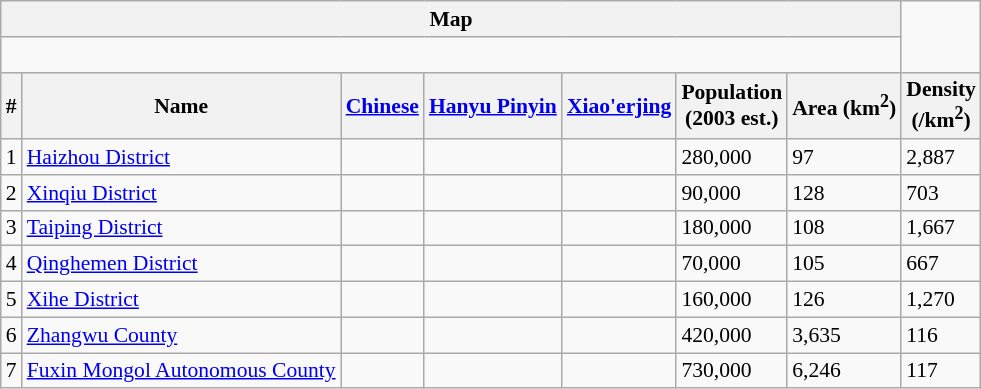<table class="wikitable"  style="font-size:90%;" align=center>
<tr>
<th colspan="7" align="center">Map</th>
</tr>
<tr>
<td colspan="7" align="center"><div><br> 








</div></td>
</tr>
<tr>
<th>#</th>
<th>Name</th>
<th><a href='#'>Chinese</a></th>
<th><a href='#'>Hanyu Pinyin</a></th>
<th><a href='#'>Xiao'erjing</a></th>
<th>Population<br>(2003 est.)</th>
<th>Area (km<sup>2</sup>)</th>
<th>Density<br>(/km<sup>2</sup>)</th>
</tr>
<tr --------->
<td>1</td>
<td><a href='#'>Haizhou District</a></td>
<td></td>
<td></td>
<td></td>
<td>280,000</td>
<td>97</td>
<td>2,887</td>
</tr>
<tr --------->
<td>2</td>
<td><a href='#'>Xinqiu District</a></td>
<td></td>
<td></td>
<td></td>
<td>90,000</td>
<td>128</td>
<td>703</td>
</tr>
<tr --------->
<td>3</td>
<td><a href='#'>Taiping District</a></td>
<td></td>
<td></td>
<td></td>
<td>180,000</td>
<td>108</td>
<td>1,667</td>
</tr>
<tr --------->
<td>4</td>
<td><a href='#'>Qinghemen District</a></td>
<td></td>
<td></td>
<td></td>
<td>70,000</td>
<td>105</td>
<td>667</td>
</tr>
<tr --------->
<td>5</td>
<td><a href='#'>Xihe District</a></td>
<td></td>
<td></td>
<td></td>
<td>160,000</td>
<td>126</td>
<td>1,270</td>
</tr>
<tr --------->
<td>6</td>
<td><a href='#'>Zhangwu County</a></td>
<td></td>
<td></td>
<td></td>
<td>420,000</td>
<td>3,635</td>
<td>116</td>
</tr>
<tr --------->
<td>7</td>
<td><a href='#'>Fuxin Mongol Autonomous County</a></td>
<td></td>
<td></td>
<td></td>
<td>730,000</td>
<td>6,246</td>
<td>117</td>
</tr>
</table>
